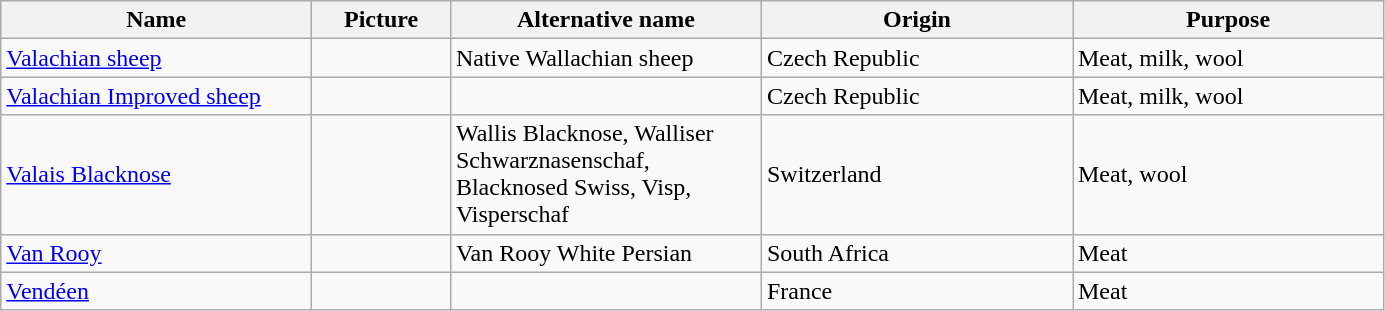<table class="wikitable sortable">
<tr>
<th width="200">Name</th>
<th width="85">Picture</th>
<th width="200">Alternative name</th>
<th width="200">Origin</th>
<th width="200">Purpose</th>
</tr>
<tr>
<td><a href='#'>Valachian sheep</a></td>
<td></td>
<td>Native Wallachian sheep</td>
<td>Czech Republic</td>
<td>Meat, milk, wool</td>
</tr>
<tr>
<td><a href='#'>Valachian Improved sheep</a></td>
<td></td>
<td></td>
<td>Czech Republic</td>
<td>Meat, milk, wool</td>
</tr>
<tr>
<td><a href='#'>Valais Blacknose</a></td>
<td></td>
<td>Wallis Blacknose, Walliser Schwarznasenschaf, Blacknosed Swiss, Visp, Visperschaf</td>
<td>Switzerland</td>
<td>Meat, wool</td>
</tr>
<tr>
<td><a href='#'>Van Rooy</a></td>
<td></td>
<td>Van Rooy White Persian</td>
<td>South Africa</td>
<td>Meat</td>
</tr>
<tr>
<td><a href='#'>Vendéen</a></td>
<td></td>
<td></td>
<td>France</td>
<td>Meat</td>
</tr>
</table>
